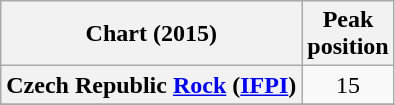<table class="wikitable sortable plainrowheaders" style="text-align:center">
<tr>
<th>Chart (2015)</th>
<th>Peak<br>position</th>
</tr>
<tr>
<th scope="row">Czech Republic <a href='#'>Rock</a> (<a href='#'>IFPI</a>)</th>
<td style="text-align:center">15</td>
</tr>
<tr>
</tr>
<tr>
</tr>
<tr>
</tr>
</table>
